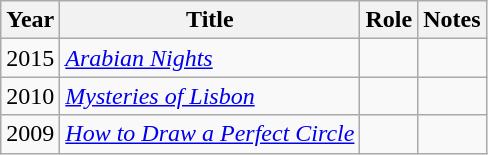<table class="wikitable sortable">
<tr>
<th>Year</th>
<th>Title</th>
<th>Role</th>
<th class="unsortable">Notes</th>
</tr>
<tr>
<td>2015</td>
<td><em><a href='#'>Arabian Nights</a></em></td>
<td></td>
<td></td>
</tr>
<tr>
<td>2010</td>
<td><em><a href='#'>Mysteries of Lisbon</a></em></td>
<td></td>
<td></td>
</tr>
<tr>
<td>2009</td>
<td><em><a href='#'>How to Draw a Perfect Circle</a></em></td>
<td></td>
<td></td>
</tr>
</table>
